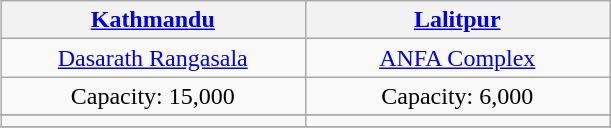<table class="wikitable" style="text-align:center;margin:1em auto;">
<tr>
<th style="width:33%;"><a href='#'>Kathmandu</a></th>
<th style="width:33%;"><a href='#'>Lalitpur</a></th>
</tr>
<tr>
<td><a href='#'>Dasarath Rangasala</a></td>
<td><a href='#'>ANFA Complex</a></td>
</tr>
<tr>
<td>Capacity: 15,000</td>
<td>Capacity: 6,000</td>
</tr>
<tr>
</tr>
<tr>
<td></td>
<td></td>
</tr>
<tr>
</tr>
</table>
